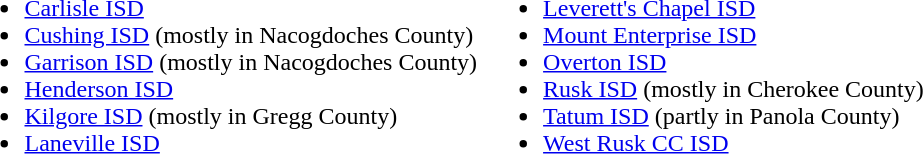<table>
<tr valign=top>
<td><br><ul><li><a href='#'>Carlisle ISD</a></li><li><a href='#'>Cushing ISD</a> (mostly in Nacogdoches County)</li><li><a href='#'>Garrison ISD</a> (mostly in Nacogdoches County)</li><li><a href='#'>Henderson ISD</a></li><li><a href='#'>Kilgore ISD</a> (mostly in Gregg County)</li><li><a href='#'>Laneville ISD</a></li></ul></td>
<td><br><ul><li><a href='#'>Leverett's Chapel ISD</a></li><li><a href='#'>Mount Enterprise ISD</a></li><li><a href='#'>Overton ISD</a></li><li><a href='#'>Rusk ISD</a> (mostly in Cherokee County)</li><li><a href='#'>Tatum ISD</a> (partly in Panola County)</li><li><a href='#'>West Rusk CC ISD</a></li></ul></td>
</tr>
</table>
